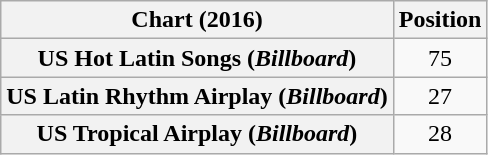<table class="wikitable sortable plainrowheaders" style="text-align:center">
<tr>
<th scope="col">Chart (2016)</th>
<th scope="col">Position</th>
</tr>
<tr>
<th scope="row">US Hot Latin Songs (<em>Billboard</em>)</th>
<td>75</td>
</tr>
<tr>
<th scope="row">US Latin Rhythm Airplay (<em>Billboard</em>)</th>
<td>27</td>
</tr>
<tr>
<th scope="row">US Tropical Airplay (<em>Billboard</em>)</th>
<td>28</td>
</tr>
</table>
